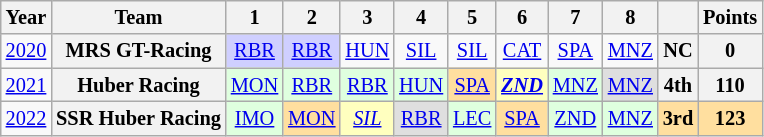<table class="wikitable" style="text-align:center; font-size:85%">
<tr>
<th>Year</th>
<th>Team</th>
<th>1</th>
<th>2</th>
<th>3</th>
<th>4</th>
<th>5</th>
<th>6</th>
<th>7</th>
<th>8</th>
<th></th>
<th>Points</th>
</tr>
<tr>
<td><a href='#'>2020</a></td>
<th nowrap>MRS GT-Racing</th>
<td style="background:#cfcfff;"><a href='#'>RBR</a><br></td>
<td style="background:#cfcfff;"><a href='#'>RBR</a><br></td>
<td><a href='#'>HUN</a></td>
<td><a href='#'>SIL</a></td>
<td><a href='#'>SIL</a></td>
<td><a href='#'>CAT</a></td>
<td><a href='#'>SPA</a></td>
<td><a href='#'>MNZ</a></td>
<th>NC</th>
<th>0</th>
</tr>
<tr>
<td><a href='#'>2021</a></td>
<th nowrap>Huber Racing</th>
<td style="background:#dfffdf;"><a href='#'>MON</a><br></td>
<td style="background:#dfffdf;"><a href='#'>RBR</a><br></td>
<td style="background:#dfffdf;"><a href='#'>RBR</a><br></td>
<td style="background:#dfffdf;"><a href='#'>HUN</a><br></td>
<td style="background:#ffdf9f;"><a href='#'>SPA</a><br></td>
<td style="background:#ffffbf;"><strong><em><a href='#'>ZND</a></em></strong><br></td>
<td style="background:#dfffdf;"><a href='#'>MNZ</a><br></td>
<td style="background:#dfdfdf;"><a href='#'>MNZ</a><br></td>
<th>4th</th>
<th>110</th>
</tr>
<tr>
<td><a href='#'>2022</a></td>
<th nowrap>SSR Huber Racing</th>
<td style="background:#dfffdf;"><a href='#'>IMO</a><br></td>
<td style="background:#ffdf9f;"><a href='#'>MON</a><br></td>
<td style="background:#ffffbf;"><em><a href='#'>SIL</a></em><br></td>
<td style="background:#dfdfdf;"><a href='#'>RBR</a><br></td>
<td style="background:#dfffdf;"><a href='#'>LEC</a><br></td>
<td style="background:#ffdf9f;"><a href='#'>SPA</a><br></td>
<td style="background:#dfffdf;"><a href='#'>ZND</a><br></td>
<td style="background:#dfffdf;"><a href='#'>MNZ</a><br></td>
<th style= background:#ffdf9f;">3rd</th>
<th style= background:#ffdf9f;">123</th>
</tr>
</table>
